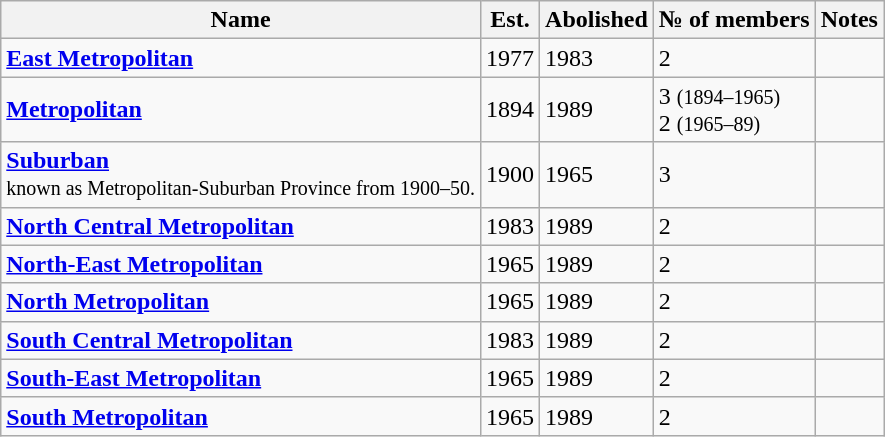<table class="wikitable">
<tr>
<th>Name</th>
<th>Est.</th>
<th>Abolished</th>
<th>№ of members</th>
<th>Notes</th>
</tr>
<tr>
<td><strong><a href='#'>East Metropolitan</a></strong></td>
<td>1977</td>
<td>1983</td>
<td>2</td>
<td></td>
</tr>
<tr>
<td><strong><a href='#'>Metropolitan</a></strong></td>
<td>1894</td>
<td>1989</td>
<td>3 <small>(1894–1965)</small><br>2 <small>(1965–89)</small></td>
<td></td>
</tr>
<tr>
<td><strong><a href='#'>Suburban</a></strong><br> <small>known as Metropolitan-Suburban Province from 1900–50.</small></td>
<td>1900</td>
<td>1965</td>
<td>3</td>
<td></td>
</tr>
<tr>
<td><strong><a href='#'>North Central Metropolitan</a></strong></td>
<td>1983</td>
<td>1989</td>
<td>2</td>
<td></td>
</tr>
<tr>
<td><strong><a href='#'>North-East Metropolitan</a></strong></td>
<td>1965</td>
<td>1989</td>
<td>2</td>
<td></td>
</tr>
<tr>
<td><strong><a href='#'>North Metropolitan</a></strong></td>
<td>1965</td>
<td>1989</td>
<td>2</td>
<td></td>
</tr>
<tr>
<td><strong><a href='#'>South Central Metropolitan</a></strong></td>
<td>1983</td>
<td>1989</td>
<td>2</td>
<td></td>
</tr>
<tr>
<td><strong><a href='#'>South-East Metropolitan</a></strong></td>
<td>1965</td>
<td>1989</td>
<td>2</td>
<td></td>
</tr>
<tr>
<td><strong><a href='#'>South Metropolitan</a></strong></td>
<td>1965</td>
<td>1989</td>
<td>2</td>
<td></td>
</tr>
</table>
